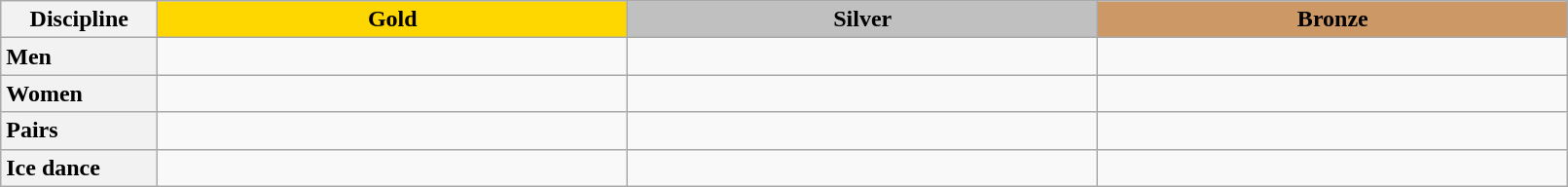<table class="wikitable unsortable" style="text-align:left; width:85%">
<tr>
<th scope="col" style="text-align:center; width:10%">Discipline</th>
<th scope="col" style="text-align:center; width:30%; background:gold">Gold</th>
<th scope="col" style="text-align:center; width:30%; background:silver">Silver</th>
<th scope="col" style="text-align:center; width:30%; background:#c96">Bronze</th>
</tr>
<tr>
<th scope="row" style="text-align:left">Men</th>
<td></td>
<td></td>
<td></td>
</tr>
<tr>
<th scope="row" style="text-align:left">Women</th>
<td></td>
<td></td>
<td></td>
</tr>
<tr>
<th scope="row" style="text-align:left">Pairs</th>
<td></td>
<td></td>
<td></td>
</tr>
<tr>
<th scope="row" style="text-align:left">Ice dance</th>
<td></td>
<td></td>
<td></td>
</tr>
</table>
